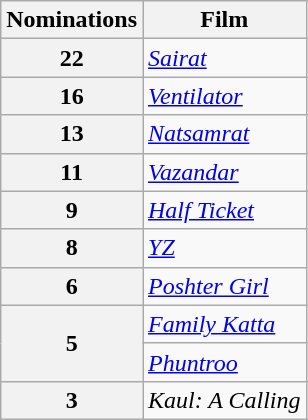<table class="wikitable" style="display:inline-table;">
<tr>
<th>Nominations</th>
<th>Film</th>
</tr>
<tr>
<th>22</th>
<td><em><a href='#'>Sairat</a></em></td>
</tr>
<tr>
<th>16</th>
<td><em><a href='#'>Ventilator</a></em></td>
</tr>
<tr>
<th>13</th>
<td><em><a href='#'>Natsamrat</a></em></td>
</tr>
<tr>
<th>11</th>
<td><em><a href='#'>Vazandar</a></em></td>
</tr>
<tr>
<th>9</th>
<td><em><a href='#'>Half Ticket</a></em></td>
</tr>
<tr>
<th>8</th>
<td><em><a href='#'>YZ</a></em></td>
</tr>
<tr>
<th>6</th>
<td><em><a href='#'>Poshter Girl</a></em></td>
</tr>
<tr>
<th rowspan="2">5</th>
<td><em><a href='#'>Family Katta</a></em></td>
</tr>
<tr>
<td><em><a href='#'>Phuntroo</a></em></td>
</tr>
<tr>
<th>3</th>
<td><em>Kaul: A Calling</em></td>
</tr>
</table>
